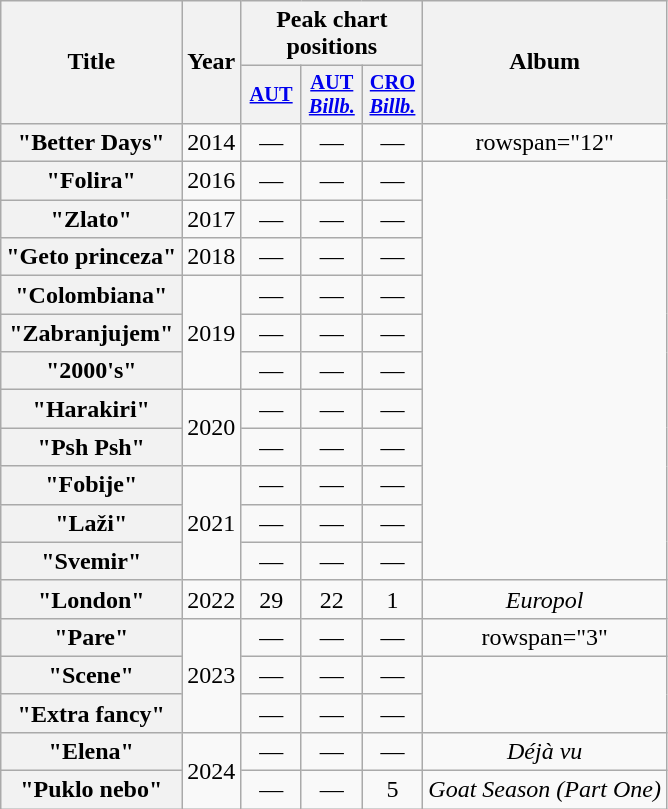<table class="wikitable plainrowheaders" style="text-align:center;">
<tr>
<th scope="col" rowspan="2">Title</th>
<th scope="col" rowspan="2">Year</th>
<th scope="col" colspan="3">Peak chart positions</th>
<th scope="col" rowspan="2">Album</th>
</tr>
<tr>
<th style="width:2.5em; font-size:85%"><a href='#'>AUT</a><br></th>
<th style="width:2.5em; font-size:85%"><a href='#'>AUT<br><em>Billb.</em></a><br></th>
<th style="width:2.5em; font-size:85%"><a href='#'>CRO<br><em>Billb.</em></a><br></th>
</tr>
<tr>
<th scope="row">"Better Days"</th>
<td>2014</td>
<td>—</td>
<td>—</td>
<td>—</td>
<td>rowspan="12" </td>
</tr>
<tr>
<th scope="row">"Folira"<br></th>
<td>2016</td>
<td>—</td>
<td>—</td>
<td>—</td>
</tr>
<tr>
<th scope="row">"Zlato"</th>
<td>2017</td>
<td>—</td>
<td>—</td>
<td>—</td>
</tr>
<tr>
<th scope="row">"Geto princeza"</th>
<td>2018</td>
<td>—</td>
<td>—</td>
<td>—</td>
</tr>
<tr>
<th scope="row">"Colombiana"<br></th>
<td rowspan="3">2019</td>
<td>—</td>
<td>—</td>
<td>—</td>
</tr>
<tr>
<th scope="row">"Zabranjujem"</th>
<td>—</td>
<td>—</td>
<td>—</td>
</tr>
<tr>
<th scope="row">"2000's"</th>
<td>—</td>
<td>—</td>
<td>—</td>
</tr>
<tr>
<th scope="row">"Harakiri"</th>
<td rowspan="2">2020</td>
<td>—</td>
<td>—</td>
<td>—</td>
</tr>
<tr>
<th scope="row">"Psh Psh"</th>
<td>—</td>
<td>—</td>
<td>—</td>
</tr>
<tr>
<th scope="row">"Fobije"</th>
<td rowspan="3">2021</td>
<td>—</td>
<td>—</td>
<td>—</td>
</tr>
<tr>
<th scope="row">"Laži"</th>
<td>—</td>
<td>—</td>
<td>—</td>
</tr>
<tr>
<th scope="row">"Svemir"</th>
<td>—</td>
<td>—</td>
<td>—</td>
</tr>
<tr>
<th scope="row">"London"<br></th>
<td>2022</td>
<td>29</td>
<td>22</td>
<td>1</td>
<td><em>Europol</em></td>
</tr>
<tr>
<th scope="row">"Pare"<br></th>
<td rowspan="3">2023</td>
<td>—</td>
<td>—</td>
<td>—</td>
<td>rowspan="3" </td>
</tr>
<tr>
<th scope="row">"Scene"<br></th>
<td>—</td>
<td>—</td>
<td>—</td>
</tr>
<tr>
<th scope="row">"Extra fancy"</th>
<td>—</td>
<td>—</td>
<td>—</td>
</tr>
<tr>
<th scope="row">"Elena"</th>
<td rowspan="2">2024</td>
<td>—</td>
<td>—</td>
<td>—</td>
<td><em>Déjà vu</em></td>
</tr>
<tr>
<th scope="row">"Puklo nebo"<br></th>
<td>—</td>
<td>—</td>
<td>5</td>
<td><em>Goat Season (Part One)</em></td>
</tr>
</table>
